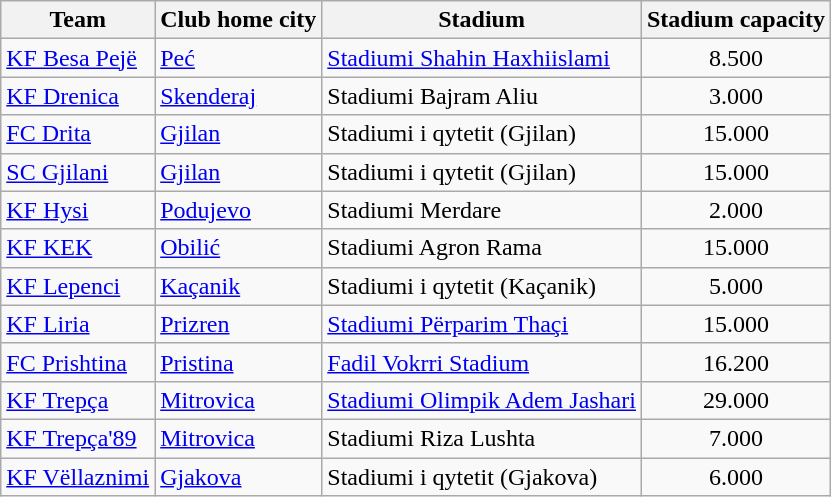<table class="wikitable sortable" style="text-align: left;">
<tr>
<th>Team</th>
<th>Club home city</th>
<th>Stadium</th>
<th>Stadium capacity</th>
</tr>
<tr>
<td><a href='#'>KF Besa Pejë</a></td>
<td><a href='#'>Peć</a></td>
<td><a href='#'>Stadiumi Shahin Haxhiislami</a></td>
<td align="center">8.500</td>
</tr>
<tr>
<td><a href='#'>KF Drenica</a></td>
<td><a href='#'>Skenderaj</a></td>
<td>Stadiumi Bajram Aliu</td>
<td align="center">3.000</td>
</tr>
<tr>
<td><a href='#'>FC Drita</a></td>
<td><a href='#'>Gjilan</a></td>
<td>Stadiumi i qytetit (Gjilan)</td>
<td align="center">15.000</td>
</tr>
<tr>
<td><a href='#'>SC Gjilani</a></td>
<td><a href='#'>Gjilan</a></td>
<td>Stadiumi i qytetit (Gjilan)</td>
<td align="center">15.000</td>
</tr>
<tr>
<td><a href='#'>KF Hysi</a></td>
<td><a href='#'>Podujevo</a></td>
<td>Stadiumi Merdare</td>
<td align="center">2.000</td>
</tr>
<tr>
<td><a href='#'>KF KEK</a></td>
<td><a href='#'>Obilić</a></td>
<td>Stadiumi Agron Rama</td>
<td align="center">15.000</td>
</tr>
<tr>
<td><a href='#'>KF Lepenci</a></td>
<td><a href='#'>Kaçanik</a></td>
<td>Stadiumi i qytetit (Kaçanik)</td>
<td align="center">5.000</td>
</tr>
<tr>
<td><a href='#'>KF Liria</a></td>
<td><a href='#'>Prizren</a></td>
<td><a href='#'>Stadiumi Përparim Thaçi</a></td>
<td align="center">15.000</td>
</tr>
<tr>
<td><a href='#'>FC Prishtina</a></td>
<td><a href='#'>Pristina</a></td>
<td><a href='#'>Fadil Vokrri Stadium</a></td>
<td align="center">16.200</td>
</tr>
<tr>
<td><a href='#'>KF Trepça</a></td>
<td><a href='#'>Mitrovica</a></td>
<td><a href='#'>Stadiumi Olimpik Adem Jashari</a></td>
<td align="center">29.000</td>
</tr>
<tr>
<td><a href='#'>KF Trepça'89</a></td>
<td><a href='#'>Mitrovica</a></td>
<td>Stadiumi Riza Lushta</td>
<td align="center">7.000</td>
</tr>
<tr>
<td><a href='#'>KF Vëllaznimi</a></td>
<td><a href='#'>Gjakova</a></td>
<td>Stadiumi i qytetit (Gjakova)</td>
<td align="center">6.000</td>
</tr>
</table>
